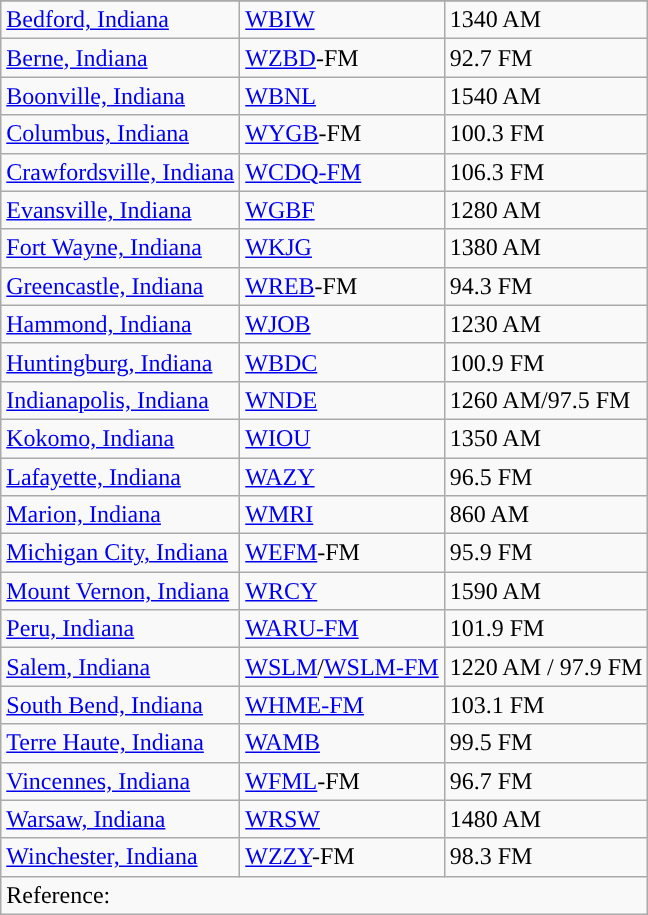<table class="wikitable">
<tr>
</tr>
<tr>
<td><a href='#'>Bedford, Indiana</a></td>
<td><a href='#'>WBIW</a></td>
<td>1340 AM</td>
</tr>
<tr>
<td><a href='#'>Berne, Indiana</a></td>
<td><a href='#'>WZBD</a>-FM</td>
<td>92.7 FM</td>
</tr>
<tr>
<td><a href='#'>Boonville, Indiana</a></td>
<td><a href='#'>WBNL</a></td>
<td>1540 AM</td>
</tr>
<tr>
<td><a href='#'>Columbus, Indiana</a></td>
<td><a href='#'>WYGB</a>-FM</td>
<td>100.3 FM</td>
</tr>
<tr>
<td><a href='#'>Crawfordsville, Indiana</a></td>
<td><a href='#'>WCDQ-FM</a></td>
<td>106.3 FM</td>
</tr>
<tr>
<td><a href='#'>Evansville, Indiana</a></td>
<td><a href='#'>WGBF</a></td>
<td>1280 AM</td>
</tr>
<tr>
<td><a href='#'>Fort Wayne, Indiana</a></td>
<td><a href='#'>WKJG</a></td>
<td>1380 AM</td>
</tr>
<tr>
<td><a href='#'>Greencastle, Indiana</a></td>
<td><a href='#'>WREB</a>-FM</td>
<td>94.3 FM</td>
</tr>
<tr>
<td><a href='#'>Hammond, Indiana</a></td>
<td><a href='#'>WJOB</a></td>
<td>1230 AM</td>
</tr>
<tr>
<td><a href='#'>Huntingburg, Indiana</a></td>
<td><a href='#'>WBDC</a></td>
<td>100.9 FM</td>
</tr>
<tr>
<td><a href='#'>Indianapolis, Indiana</a></td>
<td><a href='#'>WNDE</a></td>
<td>1260 AM/97.5 FM</td>
</tr>
<tr>
<td><a href='#'>Kokomo, Indiana</a></td>
<td><a href='#'>WIOU</a></td>
<td>1350 AM</td>
</tr>
<tr>
<td><a href='#'>Lafayette, Indiana</a></td>
<td><a href='#'>WAZY</a></td>
<td>96.5 FM</td>
</tr>
<tr>
<td><a href='#'>Marion, Indiana</a></td>
<td><a href='#'>WMRI</a></td>
<td>860 AM</td>
</tr>
<tr>
<td><a href='#'>Michigan City, Indiana</a></td>
<td><a href='#'>WEFM</a>-FM</td>
<td>95.9 FM</td>
</tr>
<tr>
<td><a href='#'>Mount Vernon, Indiana</a></td>
<td><a href='#'>WRCY</a></td>
<td>1590 AM</td>
</tr>
<tr>
<td><a href='#'>Peru, Indiana</a></td>
<td><a href='#'>WARU-FM</a></td>
<td>101.9 FM</td>
</tr>
<tr>
<td><a href='#'>Salem, Indiana</a></td>
<td><a href='#'>WSLM</a>/<a href='#'>WSLM-FM</a></td>
<td>1220 AM / 97.9 FM</td>
</tr>
<tr>
<td><a href='#'>South Bend, Indiana</a></td>
<td><a href='#'>WHME-FM</a></td>
<td>103.1 FM</td>
</tr>
<tr>
<td><a href='#'>Terre Haute, Indiana</a></td>
<td><a href='#'>WAMB</a></td>
<td>99.5 FM</td>
</tr>
<tr>
<td><a href='#'>Vincennes, Indiana</a></td>
<td><a href='#'>WFML</a>-FM</td>
<td>96.7 FM</td>
</tr>
<tr>
<td><a href='#'>Warsaw, Indiana</a></td>
<td><a href='#'>WRSW</a></td>
<td>1480 AM</td>
</tr>
<tr>
<td><a href='#'>Winchester, Indiana</a></td>
<td><a href='#'>WZZY</a>-FM</td>
<td>98.3 FM</td>
</tr>
<tr>
<td colspan="3">Reference:</td>
</tr>
</table>
